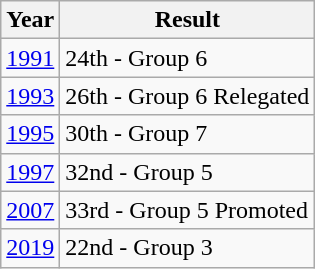<table class="wikitable">
<tr>
<th>Year</th>
<th>Result</th>
</tr>
<tr>
<td><a href='#'>1991</a></td>
<td>24th - Group 6</td>
</tr>
<tr>
<td><a href='#'>1993</a></td>
<td>26th - Group 6 Relegated</td>
</tr>
<tr>
<td><a href='#'>1995</a></td>
<td>30th - Group 7</td>
</tr>
<tr>
<td><a href='#'>1997</a></td>
<td>32nd - Group 5</td>
</tr>
<tr>
<td><a href='#'>2007</a></td>
<td>33rd - Group 5 Promoted</td>
</tr>
<tr>
<td><a href='#'>2019</a></td>
<td>22nd - Group 3</td>
</tr>
</table>
